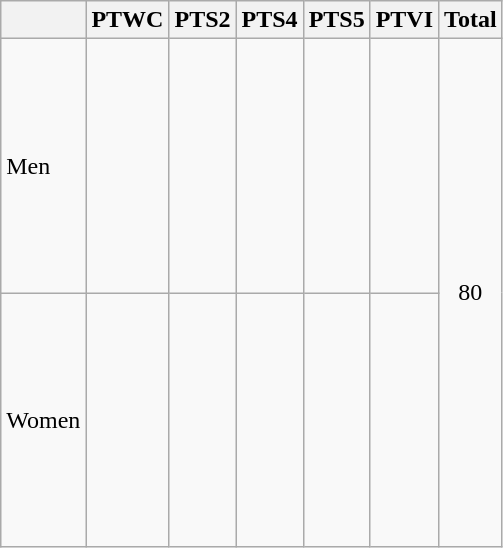<table class="wikitable">
<tr>
<th></th>
<th>PTWC</th>
<th>PTS2</th>
<th>PTS4</th>
<th>PTS5</th>
<th>PTVI</th>
<th>Total</th>
</tr>
<tr>
<td>Men</td>
<td><br><br><br><br><br><br><br></td>
<td></td>
<td><br><br><br><br><br><br><br><br><br></td>
<td><br><br><br><br><br><br><br><br><br></td>
<td><br><br><br><br><br><br><br><br></td>
<td align=center rowspan=2>80</td>
</tr>
<tr>
<td>Women</td>
<td><br><br><br><br><br><br><br><br><br></td>
<td><br><br><br><br><br><br><br><br></td>
<td></td>
<td><br><br><br><br><br><br><br><br><br></td>
<td><br><br><br><br><br><br><br><br><br></td>
</tr>
</table>
